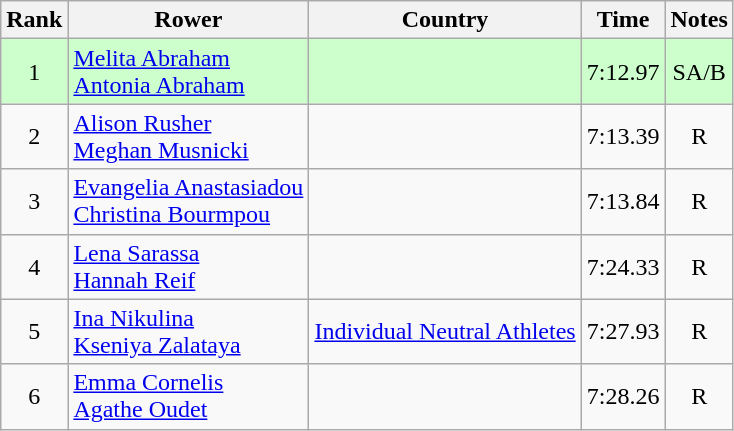<table class="wikitable" style="text-align:center">
<tr>
<th>Rank</th>
<th>Rower</th>
<th>Country</th>
<th>Time</th>
<th>Notes</th>
</tr>
<tr bgcolor=ccffcc>
<td>1</td>
<td align="left"><a href='#'>Melita Abraham</a><br><a href='#'>Antonia Abraham</a></td>
<td align="left"></td>
<td>7:12.97</td>
<td>SA/B</td>
</tr>
<tr>
<td>2</td>
<td align="left"><a href='#'>Alison Rusher</a><br><a href='#'>Meghan Musnicki</a></td>
<td align="left"></td>
<td>7:13.39</td>
<td>R</td>
</tr>
<tr>
<td>3</td>
<td align="left"><a href='#'>Evangelia Anastasiadou</a><br><a href='#'>Christina Bourmpou</a></td>
<td align="left"></td>
<td>7:13.84</td>
<td>R</td>
</tr>
<tr>
<td>4</td>
<td align="left"><a href='#'>Lena Sarassa</a><br><a href='#'>Hannah Reif</a></td>
<td align="left"></td>
<td>7:24.33</td>
<td>R</td>
</tr>
<tr>
<td>5</td>
<td align="left"><a href='#'>Ina Nikulina</a><br><a href='#'>Kseniya Zalataya</a></td>
<td align="left"><a href='#'>Individual Neutral Athletes</a></td>
<td>7:27.93</td>
<td>R</td>
</tr>
<tr>
<td>6</td>
<td align="left"><a href='#'>Emma Cornelis</a><br><a href='#'>Agathe Oudet</a></td>
<td align="left"></td>
<td>7:28.26</td>
<td>R</td>
</tr>
</table>
